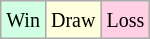<table class="wikitable">
<tr>
<td style="background-color: #d0ffe3;"><small>Win</small></td>
<td style="background-color: #ffffdd;"><small>Draw</small></td>
<td style="background-color: #ffd0e3;"><small>Loss</small></td>
</tr>
</table>
